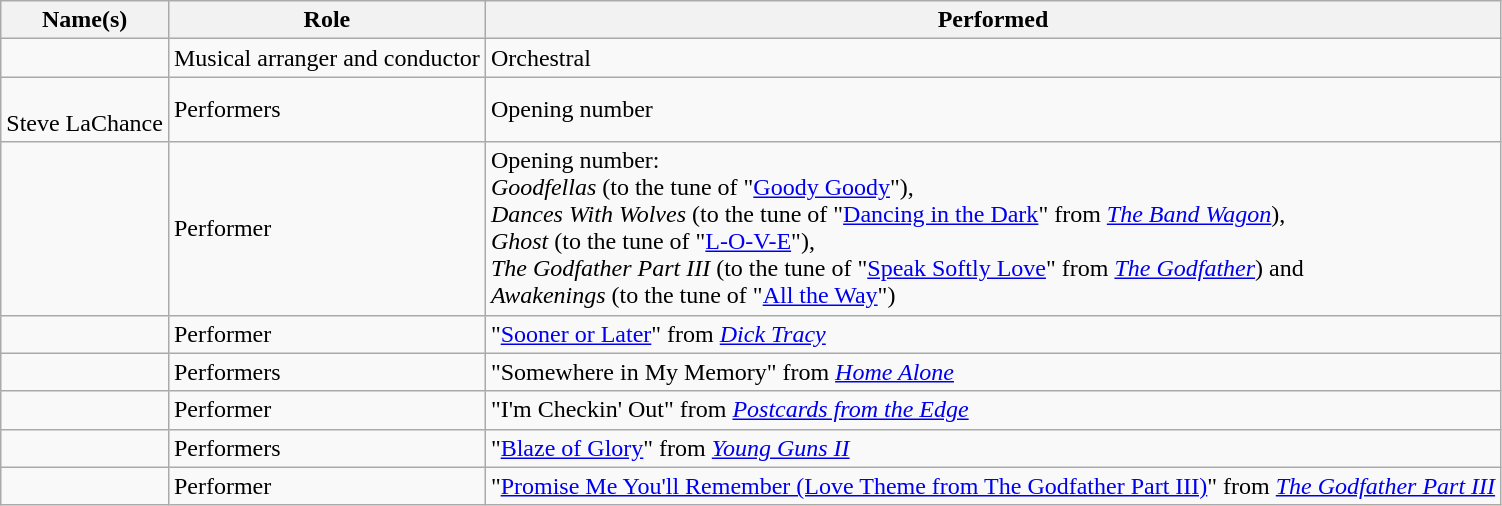<table class="wikitable">
<tr>
<th>Name(s)</th>
<th>Role</th>
<th>Performed</th>
</tr>
<tr>
<td></td>
<td>Musical arranger and conductor</td>
<td>Orchestral</td>
</tr>
<tr>
<td><br>Steve LaChance</td>
<td>Performers</td>
<td>Opening number</td>
</tr>
<tr>
<td></td>
<td>Performer</td>
<td>Opening number: <br><em>Goodfellas</em> (to the tune of "<a href='#'>Goody Goody</a>"), <br><em>Dances With Wolves</em> (to the tune of "<a href='#'>Dancing in the Dark</a>" from <em><a href='#'>The Band Wagon</a></em>), <br><em>Ghost</em> (to the tune of "<a href='#'>L-O-V-E</a>"), <br><em>The Godfather Part III</em> (to the tune of "<a href='#'>Speak Softly Love</a>" from <em><a href='#'>The Godfather</a></em>) and <br> <em>Awakenings</em> (to the tune of "<a href='#'>All the Way</a>")</td>
</tr>
<tr>
<td></td>
<td>Performer</td>
<td>"<a href='#'>Sooner or Later</a>" from <em><a href='#'>Dick Tracy</a></em></td>
</tr>
<tr>
<td></td>
<td>Performers</td>
<td>"Somewhere in My Memory" from <em><a href='#'>Home Alone</a></em></td>
</tr>
<tr>
<td></td>
<td>Performer</td>
<td>"I'm Checkin' Out" from <em><a href='#'>Postcards from the Edge</a></em></td>
</tr>
<tr>
<td></td>
<td>Performers</td>
<td>"<a href='#'>Blaze of Glory</a>" from <em><a href='#'>Young Guns II</a></em></td>
</tr>
<tr>
<td></td>
<td>Performer</td>
<td>"<a href='#'>Promise Me You'll Remember (Love Theme from The Godfather Part III)</a>" from <em><a href='#'>The Godfather Part III</a></em></td>
</tr>
</table>
